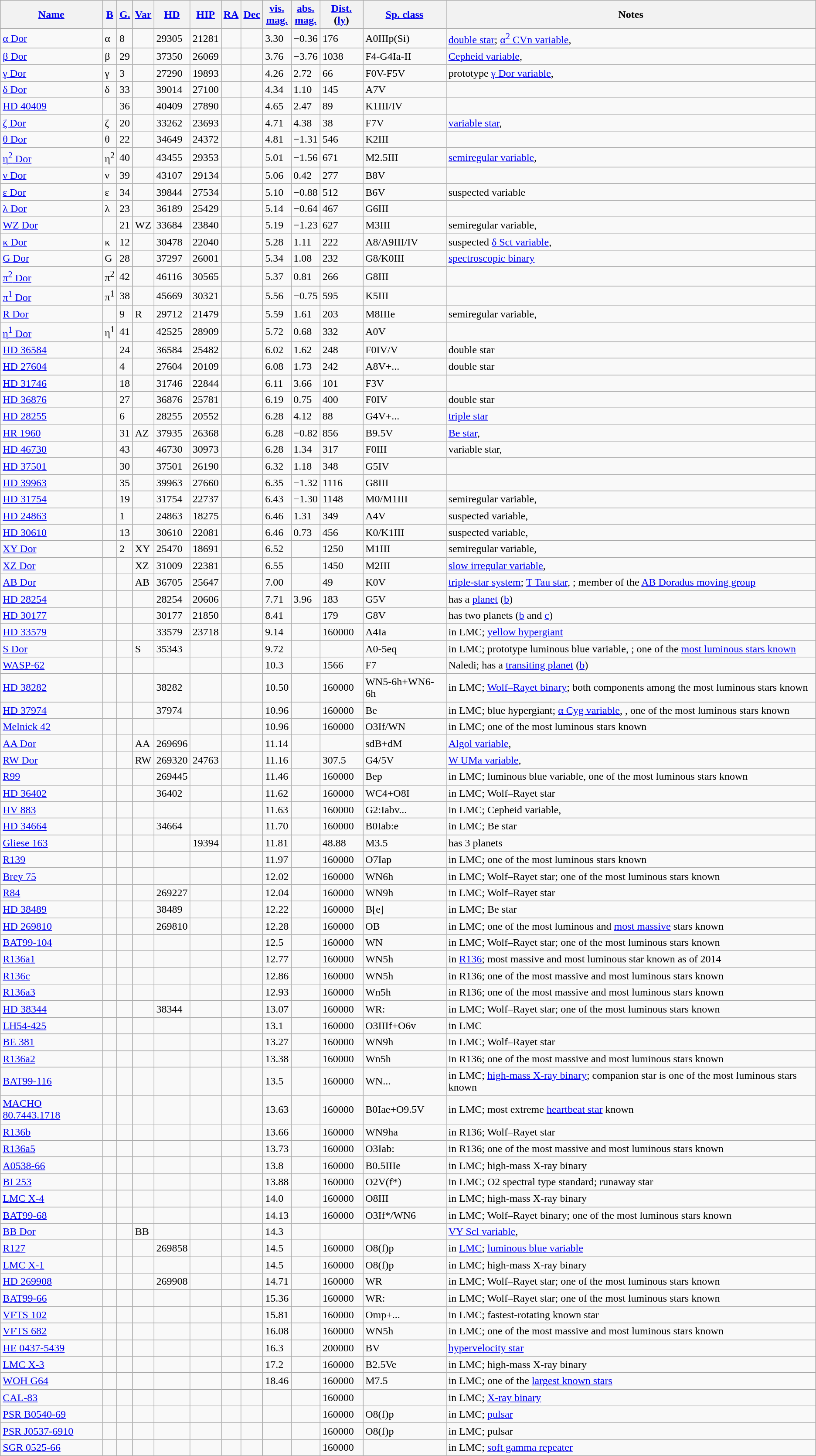<table class="wikitable sortable sticky-header">
<tr>
<th><a href='#'>Name</a></th>
<th><a href='#'>B</a></th>
<th><a href='#'>G.</a></th>
<th><a href='#'>Var</a></th>
<th><a href='#'>HD</a></th>
<th><a href='#'>HIP</a></th>
<th><a href='#'>RA</a></th>
<th><a href='#'>Dec</a></th>
<th><a href='#'>vis.<br>mag.</a></th>
<th><a href='#'>abs.<br>mag.</a></th>
<th><a href='#'>Dist.</a> (<a href='#'>ly</a>)</th>
<th><a href='#'>Sp. class</a></th>
<th>Notes</th>
</tr>
<tr>
<td><a href='#'>α Dor</a></td>
<td>α</td>
<td>8</td>
<td></td>
<td>29305</td>
<td>21281</td>
<td></td>
<td></td>
<td>3.30</td>
<td>−0.36</td>
<td>176</td>
<td>A0IIIp(Si)</td>
<td style="text-align:left;"><a href='#'>double star</a>; <a href='#'>α<sup>2</sup> CVn variable</a>, </td>
</tr>
<tr>
<td><a href='#'>β Dor</a></td>
<td>β</td>
<td>29</td>
<td></td>
<td>37350</td>
<td>26069</td>
<td></td>
<td></td>
<td>3.76</td>
<td>−3.76</td>
<td>1038</td>
<td>F4-G4Ia-II</td>
<td style="text-align:left;"><a href='#'>Cepheid variable</a>, </td>
</tr>
<tr>
<td><a href='#'>γ Dor</a></td>
<td>γ</td>
<td>3</td>
<td></td>
<td>27290</td>
<td>19893</td>
<td></td>
<td></td>
<td>4.26</td>
<td>2.72</td>
<td>66</td>
<td>F0V-F5V</td>
<td style="text-align:left;">prototype <a href='#'>γ Dor variable</a>, </td>
</tr>
<tr>
<td><a href='#'>δ Dor</a></td>
<td>δ</td>
<td>33</td>
<td></td>
<td>39014</td>
<td>27100</td>
<td></td>
<td></td>
<td>4.34</td>
<td>1.10</td>
<td>145</td>
<td>A7V</td>
<td></td>
</tr>
<tr>
<td><a href='#'>HD 40409</a></td>
<td></td>
<td>36</td>
<td></td>
<td>40409</td>
<td>27890</td>
<td></td>
<td></td>
<td>4.65</td>
<td>2.47</td>
<td>89</td>
<td>K1III/IV</td>
<td style="text-align:left;"></td>
</tr>
<tr>
<td><a href='#'>ζ Dor</a></td>
<td>ζ</td>
<td>20</td>
<td></td>
<td>33262</td>
<td>23693</td>
<td></td>
<td></td>
<td>4.71</td>
<td>4.38</td>
<td>38</td>
<td>F7V</td>
<td><a href='#'>variable star</a>, </td>
</tr>
<tr>
<td><a href='#'>θ Dor</a></td>
<td>θ</td>
<td>22</td>
<td></td>
<td>34649</td>
<td>24372</td>
<td></td>
<td></td>
<td>4.81</td>
<td>−1.31</td>
<td>546</td>
<td>K2III</td>
<td></td>
</tr>
<tr>
<td><a href='#'>η<sup>2</sup> Dor</a></td>
<td>η<sup>2</sup></td>
<td>40</td>
<td></td>
<td>43455</td>
<td>29353</td>
<td></td>
<td></td>
<td>5.01</td>
<td>−1.56</td>
<td>671</td>
<td>M2.5III</td>
<td style="text-align:left;"><a href='#'>semiregular variable</a>, </td>
</tr>
<tr>
<td><a href='#'>ν Dor</a></td>
<td>ν</td>
<td>39</td>
<td></td>
<td>43107</td>
<td>29134</td>
<td></td>
<td></td>
<td>5.06</td>
<td>0.42</td>
<td>277</td>
<td>B8V</td>
<td></td>
</tr>
<tr>
<td><a href='#'>ε Dor</a></td>
<td>ε</td>
<td>34</td>
<td></td>
<td>39844</td>
<td>27534</td>
<td></td>
<td></td>
<td>5.10</td>
<td>−0.88</td>
<td>512</td>
<td>B6V</td>
<td>suspected variable</td>
</tr>
<tr>
<td><a href='#'>λ Dor</a></td>
<td>λ</td>
<td>23</td>
<td></td>
<td>36189</td>
<td>25429</td>
<td></td>
<td></td>
<td>5.14</td>
<td>−0.64</td>
<td>467</td>
<td>G6III</td>
<td></td>
</tr>
<tr>
<td><a href='#'>WZ Dor</a></td>
<td></td>
<td>21</td>
<td>WZ</td>
<td>33684</td>
<td>23840</td>
<td></td>
<td></td>
<td>5.19</td>
<td>−1.23</td>
<td>627</td>
<td>M3III</td>
<td style="text-align:left;">semiregular variable, </td>
</tr>
<tr>
<td><a href='#'>κ Dor</a></td>
<td>κ</td>
<td>12</td>
<td></td>
<td>30478</td>
<td>22040</td>
<td></td>
<td></td>
<td>5.28</td>
<td>1.11</td>
<td>222</td>
<td>A8/A9III/IV</td>
<td>suspected <a href='#'>δ Sct variable</a>, </td>
</tr>
<tr>
<td><a href='#'>G Dor</a></td>
<td>G</td>
<td>28</td>
<td></td>
<td>37297</td>
<td>26001</td>
<td></td>
<td></td>
<td>5.34</td>
<td>1.08</td>
<td>232</td>
<td>G8/K0III</td>
<td style="text-align:left;"><a href='#'>spectroscopic binary</a></td>
</tr>
<tr>
<td><a href='#'>π<sup>2</sup> Dor</a></td>
<td>π<sup>2</sup></td>
<td>42</td>
<td></td>
<td>46116</td>
<td>30565</td>
<td></td>
<td></td>
<td>5.37</td>
<td>0.81</td>
<td>266</td>
<td>G8III</td>
<td></td>
</tr>
<tr>
<td><a href='#'>π<sup>1</sup> Dor</a></td>
<td>π<sup>1</sup></td>
<td>38</td>
<td></td>
<td>45669</td>
<td>30321</td>
<td></td>
<td></td>
<td>5.56</td>
<td>−0.75</td>
<td>595</td>
<td>K5III</td>
<td></td>
</tr>
<tr>
<td><a href='#'>R Dor</a></td>
<td></td>
<td>9</td>
<td>R</td>
<td>29712</td>
<td>21479</td>
<td></td>
<td></td>
<td>5.59</td>
<td>1.61</td>
<td>203</td>
<td>M8IIIe</td>
<td style="text-align:left;">semiregular variable, </td>
</tr>
<tr>
<td><a href='#'>η<sup>1</sup> Dor</a></td>
<td>η<sup>1</sup></td>
<td>41</td>
<td></td>
<td>42525</td>
<td>28909</td>
<td></td>
<td></td>
<td>5.72</td>
<td>0.68</td>
<td>332</td>
<td>A0V</td>
<td></td>
</tr>
<tr>
<td><a href='#'>HD 36584</a></td>
<td></td>
<td>24</td>
<td></td>
<td>36584</td>
<td>25482</td>
<td></td>
<td></td>
<td>6.02</td>
<td>1.62</td>
<td>248</td>
<td>F0IV/V</td>
<td style="text-align:left;">double star</td>
</tr>
<tr>
<td><a href='#'>HD 27604</a></td>
<td></td>
<td>4</td>
<td></td>
<td>27604</td>
<td>20109</td>
<td></td>
<td></td>
<td>6.08</td>
<td>1.73</td>
<td>242</td>
<td>A8V+...</td>
<td style="text-align:left;">double star</td>
</tr>
<tr>
<td><a href='#'>HD 31746</a></td>
<td></td>
<td>18</td>
<td></td>
<td>31746</td>
<td>22844</td>
<td></td>
<td></td>
<td>6.11</td>
<td>3.66</td>
<td>101</td>
<td>F3V</td>
<td></td>
</tr>
<tr>
<td><a href='#'>HD 36876</a></td>
<td></td>
<td>27</td>
<td></td>
<td>36876</td>
<td>25781</td>
<td></td>
<td></td>
<td>6.19</td>
<td>0.75</td>
<td>400</td>
<td>F0IV</td>
<td style="text-align:left;">double star</td>
</tr>
<tr>
<td><a href='#'>HD 28255</a></td>
<td></td>
<td>6</td>
<td></td>
<td>28255</td>
<td>20552</td>
<td></td>
<td></td>
<td>6.28</td>
<td>4.12</td>
<td>88</td>
<td>G4V+...</td>
<td style="text-align:left;"><a href='#'>triple star</a></td>
</tr>
<tr>
<td><a href='#'>HR 1960</a></td>
<td></td>
<td>31</td>
<td>AZ</td>
<td>37935</td>
<td>26368</td>
<td></td>
<td></td>
<td>6.28</td>
<td>−0.82</td>
<td>856</td>
<td>B9.5V</td>
<td style="text-align:left;"><a href='#'>Be star</a>, </td>
</tr>
<tr>
<td><a href='#'>HD 46730</a></td>
<td></td>
<td>43</td>
<td></td>
<td>46730</td>
<td>30973</td>
<td></td>
<td></td>
<td>6.28</td>
<td>1.34</td>
<td>317</td>
<td>F0III</td>
<td>variable star, </td>
</tr>
<tr>
<td><a href='#'>HD 37501</a></td>
<td></td>
<td>30</td>
<td></td>
<td>37501</td>
<td>26190</td>
<td></td>
<td></td>
<td>6.32</td>
<td>1.18</td>
<td>348</td>
<td>G5IV</td>
<td></td>
</tr>
<tr>
<td><a href='#'>HD 39963</a></td>
<td></td>
<td>35</td>
<td></td>
<td>39963</td>
<td>27660</td>
<td></td>
<td></td>
<td>6.35</td>
<td>−1.32</td>
<td>1116</td>
<td>G8III</td>
<td></td>
</tr>
<tr>
<td><a href='#'>HD 31754</a></td>
<td></td>
<td>19</td>
<td></td>
<td>31754</td>
<td>22737</td>
<td></td>
<td></td>
<td>6.43</td>
<td>−1.30</td>
<td>1148</td>
<td>M0/M1III</td>
<td style="text-align:left;">semiregular variable, </td>
</tr>
<tr>
<td><a href='#'>HD 24863</a></td>
<td></td>
<td>1</td>
<td></td>
<td>24863</td>
<td>18275</td>
<td></td>
<td></td>
<td>6.46</td>
<td>1.31</td>
<td>349</td>
<td>A4V</td>
<td style="text-align:left;">suspected variable, </td>
</tr>
<tr>
<td><a href='#'>HD 30610</a></td>
<td></td>
<td>13</td>
<td></td>
<td>30610</td>
<td>22081</td>
<td></td>
<td></td>
<td>6.46</td>
<td>0.73</td>
<td>456</td>
<td>K0/K1III</td>
<td style="text-align:left;">suspected variable, </td>
</tr>
<tr>
<td><a href='#'>XY Dor</a></td>
<td></td>
<td>2</td>
<td>XY</td>
<td>25470</td>
<td>18691</td>
<td></td>
<td></td>
<td>6.52</td>
<td></td>
<td>1250</td>
<td>M1III</td>
<td style="text-align:left;">semiregular variable, </td>
</tr>
<tr>
<td><a href='#'>XZ Dor</a></td>
<td></td>
<td></td>
<td>XZ</td>
<td>31009</td>
<td>22381</td>
<td></td>
<td></td>
<td>6.55</td>
<td></td>
<td>1450</td>
<td>M2III</td>
<td style="text-align:left;"><a href='#'>slow irregular variable</a>, </td>
</tr>
<tr>
<td><a href='#'>AB Dor</a></td>
<td></td>
<td></td>
<td>AB</td>
<td>36705</td>
<td>25647</td>
<td></td>
<td></td>
<td>7.00</td>
<td></td>
<td>49</td>
<td>K0V</td>
<td style="text-align:left;"><a href='#'>triple-star system</a>; <a href='#'>T Tau star</a>, ; member of the <a href='#'>AB Doradus moving group</a></td>
</tr>
<tr>
<td><a href='#'>HD 28254</a></td>
<td></td>
<td></td>
<td></td>
<td>28254</td>
<td>20606</td>
<td></td>
<td></td>
<td>7.71</td>
<td>3.96</td>
<td>183</td>
<td>G5V</td>
<td style="text-align:left;">has a <a href='#'>planet</a> (<a href='#'>b</a>)</td>
</tr>
<tr>
<td><a href='#'>HD 30177</a></td>
<td></td>
<td></td>
<td></td>
<td>30177</td>
<td>21850</td>
<td></td>
<td></td>
<td>8.41</td>
<td></td>
<td>179</td>
<td>G8V</td>
<td style="text-align:left;">has two planets (<a href='#'>b</a> and <a href='#'>c</a>)</td>
</tr>
<tr>
<td><a href='#'>HD 33579</a></td>
<td></td>
<td></td>
<td></td>
<td>33579</td>
<td>23718</td>
<td></td>
<td></td>
<td>9.14</td>
<td></td>
<td>160000</td>
<td>A4Ia</td>
<td style="text-align:left;">in LMC; <a href='#'>yellow hypergiant</a></td>
</tr>
<tr>
<td><a href='#'>S Dor</a></td>
<td></td>
<td></td>
<td>S</td>
<td>35343</td>
<td></td>
<td></td>
<td></td>
<td>9.72</td>
<td></td>
<td></td>
<td>A0-5eq</td>
<td style="text-align:left;">in LMC; prototype luminous blue variable, ; one of the <a href='#'>most luminous stars known</a></td>
</tr>
<tr>
<td><a href='#'>WASP-62</a></td>
<td></td>
<td></td>
<td></td>
<td></td>
<td></td>
<td></td>
<td></td>
<td>10.3</td>
<td></td>
<td>1566</td>
<td>F7</td>
<td style="text-align:left;">Naledi; has a <a href='#'>transiting planet</a> (<a href='#'>b</a>)</td>
</tr>
<tr>
<td><a href='#'>HD 38282</a></td>
<td></td>
<td></td>
<td></td>
<td>38282</td>
<td></td>
<td></td>
<td></td>
<td>10.50</td>
<td></td>
<td>160000</td>
<td>WN5-6h+WN6-6h</td>
<td style="text-align:left;">in LMC; <a href='#'>Wolf–Rayet binary</a>; both components among the most luminous stars known</td>
</tr>
<tr>
<td><a href='#'>HD 37974</a></td>
<td></td>
<td></td>
<td></td>
<td>37974</td>
<td></td>
<td></td>
<td></td>
<td>10.96</td>
<td></td>
<td>160000</td>
<td>Be</td>
<td style="text-align:left;">in LMC; blue hypergiant; <a href='#'>α Cyg variable</a>, , one of the most luminous stars known</td>
</tr>
<tr>
<td><a href='#'>Melnick 42</a></td>
<td></td>
<td></td>
<td></td>
<td></td>
<td></td>
<td></td>
<td></td>
<td>10.96</td>
<td></td>
<td>160000</td>
<td>O3If/WN</td>
<td style="text-align:left;">in LMC; one of the most luminous stars known</td>
</tr>
<tr>
<td><a href='#'>AA Dor</a></td>
<td></td>
<td></td>
<td>AA</td>
<td>269696</td>
<td></td>
<td></td>
<td></td>
<td>11.14</td>
<td></td>
<td></td>
<td>sdB+dM</td>
<td style="text-align:left;"><a href='#'>Algol variable</a>, </td>
</tr>
<tr>
<td><a href='#'>RW Dor</a></td>
<td></td>
<td></td>
<td>RW</td>
<td>269320</td>
<td>24763</td>
<td></td>
<td></td>
<td>11.16</td>
<td></td>
<td>307.5</td>
<td>G4/5V</td>
<td style="text-align:left;"><a href='#'>W UMa variable</a>, </td>
</tr>
<tr>
<td><a href='#'>R99</a></td>
<td></td>
<td></td>
<td></td>
<td>269445</td>
<td></td>
<td></td>
<td></td>
<td>11.46</td>
<td></td>
<td>160000</td>
<td>Bep</td>
<td style="text-align:left;">in LMC; luminous blue variable, one of the most luminous stars known</td>
</tr>
<tr>
<td><a href='#'>HD 36402</a></td>
<td></td>
<td></td>
<td></td>
<td>36402</td>
<td></td>
<td></td>
<td></td>
<td>11.62</td>
<td></td>
<td>160000</td>
<td>WC4+O8I</td>
<td style="text-align:left;">in LMC; Wolf–Rayet star</td>
</tr>
<tr>
<td><a href='#'>HV 883</a></td>
<td></td>
<td></td>
<td></td>
<td></td>
<td></td>
<td></td>
<td></td>
<td>11.63</td>
<td></td>
<td>160000</td>
<td>G2:Iabv...</td>
<td style="text-align:left;">in LMC; Cepheid variable, </td>
</tr>
<tr>
<td><a href='#'>HD 34664</a></td>
<td></td>
<td></td>
<td></td>
<td>34664</td>
<td></td>
<td></td>
<td></td>
<td>11.70</td>
<td></td>
<td>160000</td>
<td>B0Iab:e</td>
<td style="text-align:left;">in LMC; Be star</td>
</tr>
<tr>
<td><a href='#'>Gliese 163</a></td>
<td></td>
<td></td>
<td></td>
<td></td>
<td>19394</td>
<td></td>
<td></td>
<td>11.81</td>
<td></td>
<td>48.88</td>
<td>M3.5</td>
<td style="text-align:left;">has 3 planets</td>
</tr>
<tr>
<td><a href='#'>R139</a></td>
<td></td>
<td></td>
<td></td>
<td></td>
<td></td>
<td></td>
<td></td>
<td>11.97</td>
<td></td>
<td>160000</td>
<td>O7Iap</td>
<td style="text-align:left;">in LMC; one of the most luminous stars known</td>
</tr>
<tr>
<td><a href='#'>Brey 75</a></td>
<td></td>
<td></td>
<td></td>
<td></td>
<td></td>
<td></td>
<td></td>
<td>12.02</td>
<td></td>
<td>160000</td>
<td>WN6h</td>
<td style="text-align:left;">in LMC; Wolf–Rayet star; one of the most luminous stars known</td>
</tr>
<tr>
<td><a href='#'>R84</a></td>
<td></td>
<td></td>
<td></td>
<td>269227</td>
<td></td>
<td></td>
<td></td>
<td>12.04</td>
<td></td>
<td>160000</td>
<td>WN9h</td>
<td style="text-align:left;">in LMC; Wolf–Rayet star</td>
</tr>
<tr>
<td><a href='#'>HD 38489</a></td>
<td></td>
<td></td>
<td></td>
<td>38489</td>
<td></td>
<td></td>
<td></td>
<td>12.22</td>
<td></td>
<td>160000</td>
<td>B[e]</td>
<td style="text-align:left;">in LMC; Be star</td>
</tr>
<tr>
<td><a href='#'>HD 269810</a></td>
<td></td>
<td></td>
<td></td>
<td>269810</td>
<td></td>
<td></td>
<td></td>
<td>12.28</td>
<td></td>
<td>160000</td>
<td>OB</td>
<td style="text-align:left;">in LMC; one of the most luminous and <a href='#'>most massive</a> stars known</td>
</tr>
<tr>
<td><a href='#'>BAT99-104</a></td>
<td></td>
<td></td>
<td></td>
<td></td>
<td></td>
<td></td>
<td></td>
<td>12.5</td>
<td></td>
<td>160000</td>
<td>WN</td>
<td style="text-align:left;">in LMC; Wolf–Rayet star; one of the most luminous stars known</td>
</tr>
<tr>
<td><a href='#'>R136a1</a></td>
<td></td>
<td></td>
<td></td>
<td></td>
<td></td>
<td></td>
<td></td>
<td>12.77</td>
<td></td>
<td>160000</td>
<td>WN5h</td>
<td style="text-align:left;">in <a href='#'>R136</a>; most massive and most luminous star known as of 2014</td>
</tr>
<tr>
<td><a href='#'>R136c</a></td>
<td></td>
<td></td>
<td></td>
<td></td>
<td></td>
<td></td>
<td></td>
<td>12.86</td>
<td></td>
<td>160000</td>
<td>WN5h</td>
<td style="text-align:left;">in R136; one of the most massive and most luminous stars known</td>
</tr>
<tr>
<td><a href='#'>R136a3</a></td>
<td></td>
<td></td>
<td></td>
<td></td>
<td></td>
<td></td>
<td></td>
<td>12.93</td>
<td></td>
<td>160000</td>
<td>Wn5h</td>
<td style="text-align:left;">in R136; one of the most massive and most luminous stars known</td>
</tr>
<tr>
<td><a href='#'>HD 38344</a></td>
<td></td>
<td></td>
<td></td>
<td>38344</td>
<td></td>
<td></td>
<td></td>
<td>13.07</td>
<td></td>
<td>160000</td>
<td>WR:</td>
<td style="text-align:left;">in LMC; Wolf–Rayet star; one of the most luminous stars known</td>
</tr>
<tr>
<td><a href='#'>LH54-425</a></td>
<td></td>
<td></td>
<td></td>
<td></td>
<td></td>
<td></td>
<td></td>
<td>13.1</td>
<td></td>
<td>160000</td>
<td>O3IIIf+O6v</td>
<td style="text-align:left;">in LMC</td>
</tr>
<tr>
<td><a href='#'>BE 381</a></td>
<td></td>
<td></td>
<td></td>
<td></td>
<td></td>
<td></td>
<td></td>
<td>13.27</td>
<td></td>
<td>160000</td>
<td>WN9h</td>
<td style="text-align:left;">in LMC; Wolf–Rayet star</td>
</tr>
<tr>
<td><a href='#'>R136a2</a></td>
<td></td>
<td></td>
<td></td>
<td></td>
<td></td>
<td></td>
<td></td>
<td>13.38</td>
<td></td>
<td>160000</td>
<td>Wn5h</td>
<td style="text-align:left;">in R136; one of the most massive and most luminous stars known</td>
</tr>
<tr>
<td><a href='#'>BAT99-116</a></td>
<td></td>
<td></td>
<td></td>
<td></td>
<td></td>
<td></td>
<td></td>
<td>13.5</td>
<td></td>
<td>160000</td>
<td>WN...</td>
<td style="text-align:left;">in LMC; <a href='#'>high-mass X-ray binary</a>; companion star is one of the most luminous stars known</td>
</tr>
<tr>
<td><a href='#'>MACHO 80.7443.1718</a></td>
<td></td>
<td></td>
<td></td>
<td></td>
<td></td>
<td></td>
<td></td>
<td>13.63</td>
<td></td>
<td>160000</td>
<td>B0Iae+O9.5V</td>
<td style="text-align:left;">in LMC; most extreme <a href='#'>heartbeat star</a> known</td>
</tr>
<tr>
<td><a href='#'>R136b</a></td>
<td></td>
<td></td>
<td></td>
<td></td>
<td></td>
<td></td>
<td></td>
<td>13.66</td>
<td></td>
<td>160000</td>
<td>WN9ha</td>
<td style="text-align:left;">in R136; Wolf–Rayet star</td>
</tr>
<tr>
<td><a href='#'>R136a5</a></td>
<td></td>
<td></td>
<td></td>
<td></td>
<td></td>
<td></td>
<td></td>
<td>13.73</td>
<td></td>
<td>160000</td>
<td>O3Iab:</td>
<td style="text-align:left;">in R136; one of the most massive and most luminous stars known</td>
</tr>
<tr>
<td><a href='#'>A0538-66</a></td>
<td></td>
<td></td>
<td></td>
<td></td>
<td></td>
<td></td>
<td></td>
<td>13.8</td>
<td></td>
<td>160000</td>
<td>B0.5IIIe</td>
<td style="text-align:left;">in LMC; high-mass X-ray binary</td>
</tr>
<tr>
<td><a href='#'>BI 253</a></td>
<td></td>
<td></td>
<td></td>
<td></td>
<td></td>
<td></td>
<td></td>
<td>13.88</td>
<td></td>
<td>160000</td>
<td>O2V(f*)</td>
<td style="text-align:left;">in LMC; O2 spectral type standard; runaway star</td>
</tr>
<tr>
<td><a href='#'>LMC X-4</a></td>
<td></td>
<td></td>
<td></td>
<td></td>
<td></td>
<td></td>
<td></td>
<td>14.0</td>
<td></td>
<td>160000</td>
<td>O8III</td>
<td style="text-align:left;">in LMC; high-mass X-ray binary</td>
</tr>
<tr>
<td><a href='#'>BAT99-68</a></td>
<td></td>
<td></td>
<td></td>
<td></td>
<td></td>
<td></td>
<td></td>
<td>14.13</td>
<td></td>
<td>160000</td>
<td>O3If*/WN6</td>
<td style="text-align:left;">in LMC; Wolf–Rayet binary; one of the most luminous stars known</td>
</tr>
<tr>
<td><a href='#'>BB Dor</a></td>
<td></td>
<td></td>
<td>BB</td>
<td></td>
<td></td>
<td></td>
<td></td>
<td>14.3</td>
<td></td>
<td></td>
<td></td>
<td style="text-align:left;"><a href='#'>VY Scl variable</a>, </td>
</tr>
<tr>
<td><a href='#'>R127</a></td>
<td></td>
<td></td>
<td></td>
<td>269858</td>
<td></td>
<td></td>
<td></td>
<td>14.5</td>
<td></td>
<td>160000</td>
<td>O8(f)p</td>
<td style="text-align:left;">in <a href='#'>LMC</a>; <a href='#'>luminous blue variable</a></td>
</tr>
<tr>
<td><a href='#'>LMC X-1</a></td>
<td></td>
<td></td>
<td></td>
<td></td>
<td></td>
<td></td>
<td></td>
<td>14.5</td>
<td></td>
<td>160000</td>
<td>O8(f)p</td>
<td style="text-align:left;">in LMC; high-mass X-ray binary</td>
</tr>
<tr>
<td><a href='#'>HD 269908</a></td>
<td></td>
<td></td>
<td></td>
<td>269908</td>
<td></td>
<td></td>
<td></td>
<td>14.71</td>
<td></td>
<td>160000</td>
<td>WR</td>
<td style="text-align:left;">in LMC; Wolf–Rayet star; one of the most luminous stars known</td>
</tr>
<tr>
<td><a href='#'>BAT99-66</a></td>
<td></td>
<td></td>
<td></td>
<td></td>
<td></td>
<td></td>
<td></td>
<td>15.36</td>
<td></td>
<td>160000</td>
<td>WR:</td>
<td style="text-align:left;">in LMC; Wolf–Rayet star; one of the most luminous stars known</td>
</tr>
<tr>
<td><a href='#'>VFTS 102</a></td>
<td></td>
<td></td>
<td></td>
<td></td>
<td></td>
<td></td>
<td></td>
<td>15.81</td>
<td></td>
<td>160000</td>
<td>Omp+...</td>
<td style="text-align:left;">in LMC; fastest-rotating known star</td>
</tr>
<tr>
<td><a href='#'>VFTS 682</a></td>
<td></td>
<td></td>
<td></td>
<td></td>
<td></td>
<td></td>
<td></td>
<td>16.08</td>
<td></td>
<td>160000</td>
<td>WN5h</td>
<td style="text-align:left;">in LMC; one of the most massive and most luminous stars known</td>
</tr>
<tr>
<td><a href='#'>HE 0437-5439</a></td>
<td></td>
<td></td>
<td></td>
<td></td>
<td></td>
<td></td>
<td></td>
<td>16.3</td>
<td></td>
<td>200000</td>
<td>BV</td>
<td style="text-align:left;"><a href='#'>hypervelocity star</a></td>
</tr>
<tr>
<td><a href='#'>LMC X-3</a></td>
<td></td>
<td></td>
<td></td>
<td></td>
<td></td>
<td></td>
<td></td>
<td>17.2</td>
<td></td>
<td>160000</td>
<td>B2.5Ve</td>
<td style="text-align:left;">in LMC; high-mass X-ray binary</td>
</tr>
<tr>
<td><a href='#'>WOH G64</a></td>
<td></td>
<td></td>
<td></td>
<td></td>
<td></td>
<td></td>
<td></td>
<td>18.46</td>
<td></td>
<td>160000</td>
<td>M7.5</td>
<td style="text-align:left;">in LMC; one of the <a href='#'>largest known stars</a></td>
</tr>
<tr>
<td><a href='#'>CAL-83</a></td>
<td></td>
<td></td>
<td></td>
<td></td>
<td></td>
<td></td>
<td></td>
<td></td>
<td></td>
<td>160000</td>
<td></td>
<td style="text-align:left;">in LMC; <a href='#'>X-ray binary</a></td>
</tr>
<tr>
<td><a href='#'>PSR B0540-69</a></td>
<td></td>
<td></td>
<td></td>
<td></td>
<td></td>
<td></td>
<td></td>
<td></td>
<td></td>
<td>160000</td>
<td>O8(f)p</td>
<td style="text-align:left;">in LMC; <a href='#'>pulsar</a></td>
</tr>
<tr>
<td><a href='#'>PSR J0537-6910</a></td>
<td></td>
<td></td>
<td></td>
<td></td>
<td></td>
<td></td>
<td></td>
<td></td>
<td></td>
<td>160000</td>
<td>O8(f)p</td>
<td style="text-align:left;">in LMC; pulsar</td>
</tr>
<tr>
<td><a href='#'>SGR 0525-66</a></td>
<td></td>
<td></td>
<td></td>
<td></td>
<td></td>
<td></td>
<td></td>
<td></td>
<td></td>
<td>160000</td>
<td></td>
<td style="text-align:left;">in LMC; <a href='#'>soft gamma repeater</a><br></td>
</tr>
</table>
